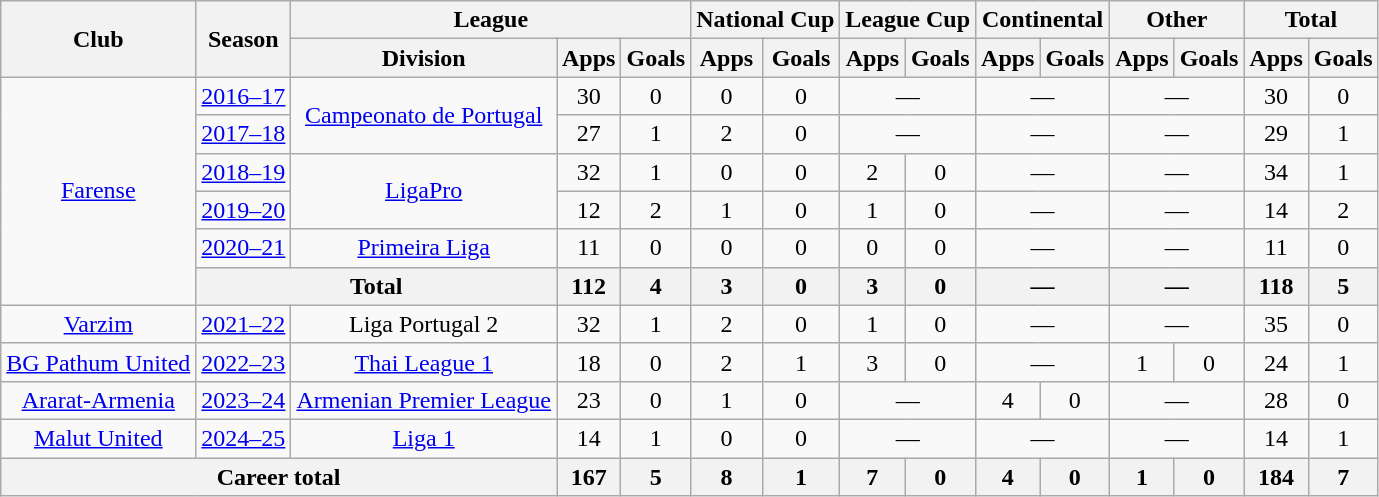<table class="wikitable" style="text-align: center">
<tr>
<th rowspan="2">Club</th>
<th rowspan="2">Season</th>
<th colspan="3">League</th>
<th colspan="2">National Cup</th>
<th colspan="2">League Cup</th>
<th colspan="2">Continental</th>
<th colspan="2">Other</th>
<th colspan="2">Total</th>
</tr>
<tr>
<th>Division</th>
<th>Apps</th>
<th>Goals</th>
<th>Apps</th>
<th>Goals</th>
<th>Apps</th>
<th>Goals</th>
<th>Apps</th>
<th>Goals</th>
<th>Apps</th>
<th>Goals</th>
<th>Apps</th>
<th>Goals</th>
</tr>
<tr>
<td rowspan="6"><a href='#'>Farense</a></td>
<td><a href='#'>2016–17</a></td>
<td rowspan="2"><a href='#'>Campeonato de Portugal</a></td>
<td>30</td>
<td>0</td>
<td>0</td>
<td>0</td>
<td colspan="2">—</td>
<td colspan="2">—</td>
<td colspan="2">—</td>
<td>30</td>
<td>0</td>
</tr>
<tr>
<td><a href='#'>2017–18</a></td>
<td>27</td>
<td>1</td>
<td>2</td>
<td>0</td>
<td colspan="2">—</td>
<td colspan="2">—</td>
<td colspan="2">—</td>
<td>29</td>
<td>1</td>
</tr>
<tr>
<td><a href='#'>2018–19</a></td>
<td rowspan="2"><a href='#'>LigaPro</a></td>
<td>32</td>
<td>1</td>
<td>0</td>
<td>0</td>
<td>2</td>
<td>0</td>
<td colspan="2">—</td>
<td colspan="2">—</td>
<td>34</td>
<td>1</td>
</tr>
<tr>
<td><a href='#'>2019–20</a></td>
<td>12</td>
<td>2</td>
<td>1</td>
<td>0</td>
<td>1</td>
<td>0</td>
<td colspan="2">—</td>
<td colspan="2">—</td>
<td>14</td>
<td>2</td>
</tr>
<tr>
<td><a href='#'>2020–21</a></td>
<td><a href='#'>Primeira Liga</a></td>
<td>11</td>
<td>0</td>
<td>0</td>
<td>0</td>
<td>0</td>
<td>0</td>
<td colspan="2">—</td>
<td colspan="2">—</td>
<td>11</td>
<td>0</td>
</tr>
<tr>
<th colspan="2">Total</th>
<th>112</th>
<th>4</th>
<th>3</th>
<th>0</th>
<th>3</th>
<th>0</th>
<th colspan="2">—</th>
<th colspan="2">—</th>
<th>118</th>
<th>5</th>
</tr>
<tr>
<td><a href='#'>Varzim</a></td>
<td><a href='#'>2021–22</a></td>
<td>Liga Portugal 2</td>
<td>32</td>
<td>1</td>
<td>2</td>
<td>0</td>
<td>1</td>
<td>0</td>
<td colspan="2">—</td>
<td colspan="2">—</td>
<td>35</td>
<td>0</td>
</tr>
<tr>
<td><a href='#'>BG Pathum United</a></td>
<td><a href='#'>2022–23</a></td>
<td><a href='#'>Thai League 1</a></td>
<td>18</td>
<td>0</td>
<td>2</td>
<td>1</td>
<td>3</td>
<td>0</td>
<td colspan="2">—</td>
<td>1</td>
<td>0</td>
<td>24</td>
<td>1</td>
</tr>
<tr>
<td><a href='#'>Ararat-Armenia</a></td>
<td><a href='#'>2023–24</a></td>
<td><a href='#'>Armenian Premier League</a></td>
<td>23</td>
<td>0</td>
<td>1</td>
<td>0</td>
<td colspan="2">—</td>
<td>4</td>
<td>0</td>
<td colspan="2">—</td>
<td>28</td>
<td>0</td>
</tr>
<tr>
<td><a href='#'>Malut United</a></td>
<td><a href='#'>2024–25</a></td>
<td><a href='#'>Liga 1</a></td>
<td>14</td>
<td>1</td>
<td>0</td>
<td>0</td>
<td colspan="2">—</td>
<td colspan="2">—</td>
<td colspan="2">—</td>
<td>14</td>
<td>1</td>
</tr>
<tr>
<th colspan="3">Career total</th>
<th>167</th>
<th>5</th>
<th>8</th>
<th>1</th>
<th>7</th>
<th>0</th>
<th>4</th>
<th>0</th>
<th>1</th>
<th>0</th>
<th>184</th>
<th>7</th>
</tr>
</table>
